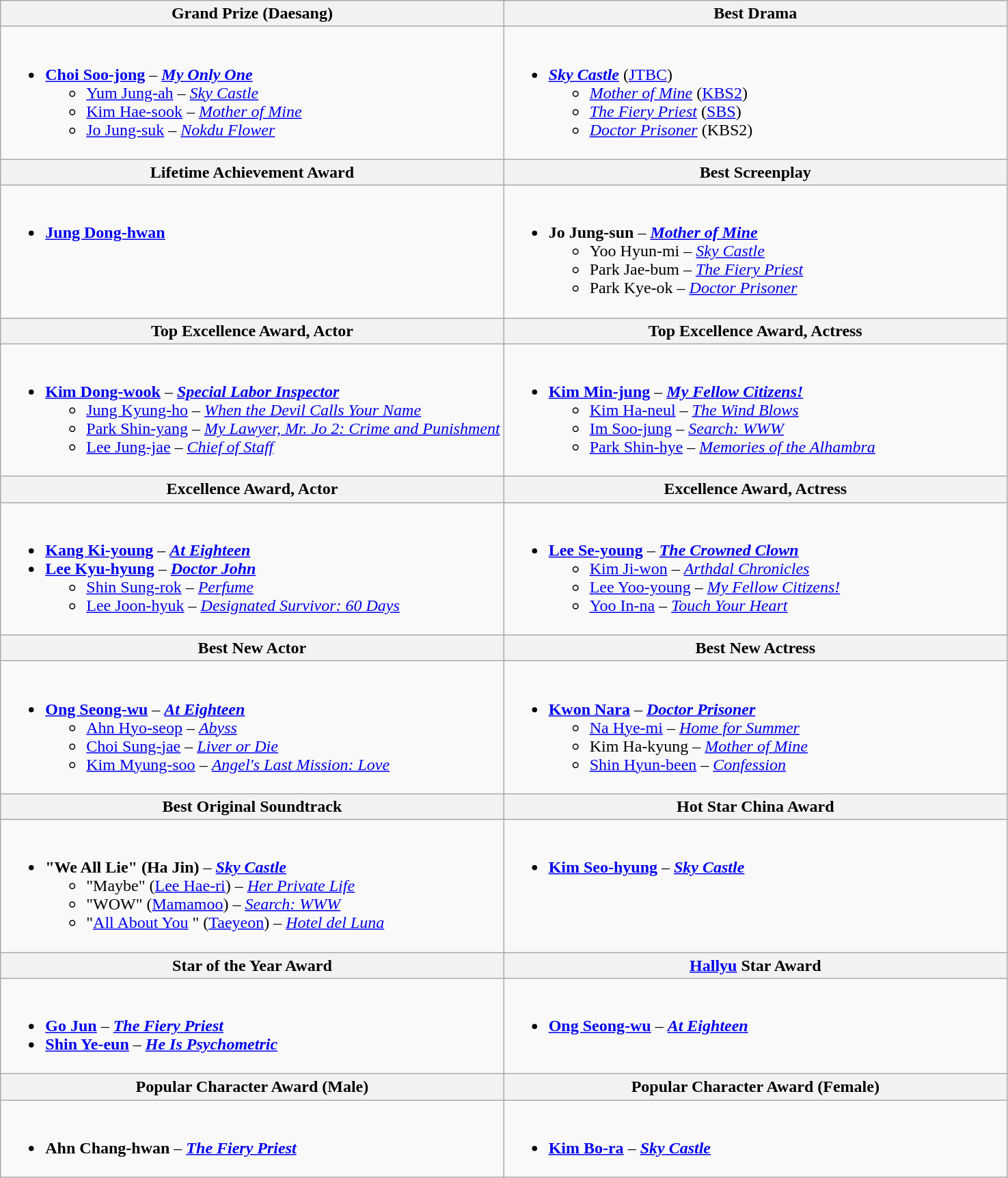<table class="wikitable">
<tr>
<th width="50%">Grand Prize (Daesang)</th>
<th width="50%">Best Drama</th>
</tr>
<tr>
<td valign="top"><br><ul><li><strong><a href='#'>Choi Soo-jong</a></strong> – <strong><em><a href='#'>My Only One</a></em></strong><ul><li><a href='#'>Yum Jung-ah</a> – <em><a href='#'>Sky Castle</a></em></li><li><a href='#'>Kim Hae-sook</a> – <em><a href='#'>Mother of Mine</a></em></li><li><a href='#'>Jo Jung-suk</a> – <em><a href='#'>Nokdu Flower</a></em></li></ul></li></ul></td>
<td valign="top"><br><ul><li><strong><em><a href='#'>Sky Castle</a></em></strong> (<a href='#'>JTBC</a>)<ul><li><em><a href='#'>Mother of Mine</a></em> (<a href='#'>KBS2</a>)</li><li><em><a href='#'>The Fiery Priest</a></em> (<a href='#'>SBS</a>)</li><li><em><a href='#'>Doctor Prisoner</a></em> (KBS2)</li></ul></li></ul></td>
</tr>
<tr>
<th>Lifetime Achievement Award</th>
<th>Best Screenplay</th>
</tr>
<tr>
<td valign="top"><br><ul><li><strong><a href='#'>Jung Dong-hwan</a></strong></li></ul></td>
<td valign="top"><br><ul><li><strong>Jo Jung-sun</strong> – <strong><em><a href='#'>Mother of Mine</a></em></strong><ul><li>Yoo Hyun-mi – <em><a href='#'>Sky Castle</a></em></li><li>Park Jae-bum – <em><a href='#'>The Fiery Priest</a></em></li><li>Park Kye-ok – <em><a href='#'>Doctor Prisoner</a></em></li></ul></li></ul></td>
</tr>
<tr>
<th>Top Excellence Award, Actor</th>
<th>Top Excellence Award, Actress</th>
</tr>
<tr>
<td valign="top"><br><ul><li><strong><a href='#'>Kim Dong-wook</a></strong> – <strong><em><a href='#'>Special Labor Inspector</a></em></strong><ul><li><a href='#'>Jung Kyung-ho</a> – <em><a href='#'>When the Devil Calls Your Name</a></em></li><li><a href='#'>Park Shin-yang</a> – <em><a href='#'>My Lawyer, Mr. Jo 2: Crime and Punishment</a></em></li><li><a href='#'>Lee Jung-jae</a> – <em><a href='#'>Chief of Staff</a></em></li></ul></li></ul></td>
<td valign="top"><br><ul><li><strong><a href='#'>Kim Min-jung</a></strong> – <strong><em><a href='#'>My Fellow Citizens!</a></em></strong><ul><li><a href='#'>Kim Ha-neul</a> – <em><a href='#'>The Wind Blows</a></em></li><li><a href='#'>Im Soo-jung</a> – <em><a href='#'>Search: WWW</a></em></li><li><a href='#'>Park Shin-hye</a> – <em><a href='#'>Memories of the Alhambra</a></em></li></ul></li></ul></td>
</tr>
<tr>
<th>Excellence Award, Actor</th>
<th>Excellence Award, Actress</th>
</tr>
<tr>
<td valign="top"><br><ul><li><strong><a href='#'>Kang Ki-young</a></strong> – <strong><em><a href='#'>At Eighteen</a></em></strong></li><li><strong><a href='#'>Lee Kyu-hyung</a></strong> – <strong><em><a href='#'>Doctor John</a></em></strong><ul><li><a href='#'>Shin Sung-rok</a> – <em><a href='#'>Perfume</a></em></li><li><a href='#'>Lee Joon-hyuk</a> – <em><a href='#'>Designated Survivor: 60 Days</a></em></li></ul></li></ul></td>
<td valign="top"><br><ul><li><strong><a href='#'>Lee Se-young</a></strong> – <strong><em><a href='#'>The Crowned Clown</a></em></strong><ul><li><a href='#'>Kim Ji-won</a> – <em><a href='#'>Arthdal Chronicles</a></em></li><li><a href='#'>Lee Yoo-young</a> – <em><a href='#'>My Fellow Citizens!</a></em></li><li><a href='#'>Yoo In-na</a> – <em><a href='#'>Touch Your Heart</a></em></li></ul></li></ul></td>
</tr>
<tr>
<th>Best New Actor</th>
<th>Best New Actress</th>
</tr>
<tr>
<td valign="top"><br><ul><li><strong><a href='#'>Ong Seong-wu</a></strong> – <strong><em><a href='#'>At Eighteen</a></em></strong><ul><li><a href='#'>Ahn Hyo-seop</a> – <em><a href='#'>Abyss</a></em></li><li><a href='#'>Choi Sung-jae</a> – <em><a href='#'>Liver or Die</a></em></li><li><a href='#'>Kim Myung-soo</a> – <em><a href='#'>Angel's Last Mission: Love</a></em></li></ul></li></ul></td>
<td valign="top"><br><ul><li><strong><a href='#'>Kwon Nara</a></strong> – <strong><em><a href='#'>Doctor Prisoner</a></em></strong><ul><li><a href='#'>Na Hye-mi</a> – <em><a href='#'>Home for Summer</a></em></li><li>Kim Ha-kyung – <em><a href='#'>Mother of Mine</a></em></li><li><a href='#'>Shin Hyun-been</a> – <em><a href='#'>Confession</a></em></li></ul></li></ul></td>
</tr>
<tr>
<th>Best Original Soundtrack</th>
<th>Hot Star China Award</th>
</tr>
<tr>
<td valign="top"><br><ul><li><strong>"We All Lie" (Ha Jin)</strong> – <strong><em><a href='#'>Sky Castle</a></em></strong><ul><li>"Maybe" (<a href='#'>Lee Hae-ri</a>) – <em><a href='#'>Her Private Life</a></em></li><li>"WOW" (<a href='#'>Mamamoo</a>) – <em><a href='#'>Search: WWW</a></em></li><li>"<a href='#'>All About You</a> " (<a href='#'>Taeyeon</a>) – <em><a href='#'>Hotel del Luna</a></em></li></ul></li></ul></td>
<td valign="top"><br><ul><li><strong><a href='#'>Kim Seo-hyung</a></strong> – <strong><em><a href='#'>Sky Castle</a></em></strong></li></ul></td>
</tr>
<tr>
<th>Star of the Year Award</th>
<th><a href='#'>Hallyu</a> Star Award</th>
</tr>
<tr>
<td valign="top"><br><ul><li><strong><a href='#'>Go Jun</a></strong> – <strong><em><a href='#'>The Fiery Priest</a></em></strong></li><li><strong><a href='#'>Shin Ye-eun</a></strong> – <strong><em><a href='#'>He Is Psychometric</a></em></strong></li></ul></td>
<td valign="top"><br><ul><li><strong><a href='#'>Ong Seong-wu</a></strong> – <strong><em><a href='#'>At Eighteen</a></em></strong></li></ul></td>
</tr>
<tr>
<th>Popular Character Award (Male)</th>
<th>Popular Character Award (Female)</th>
</tr>
<tr>
<td valign="top"><br><ul><li><strong>Ahn Chang-hwan</strong> – <strong><em><a href='#'>The Fiery Priest</a></em></strong></li></ul></td>
<td valign="top"><br><ul><li><strong><a href='#'>Kim Bo-ra</a></strong> – <strong><em><a href='#'>Sky Castle</a></em></strong></li></ul></td>
</tr>
</table>
